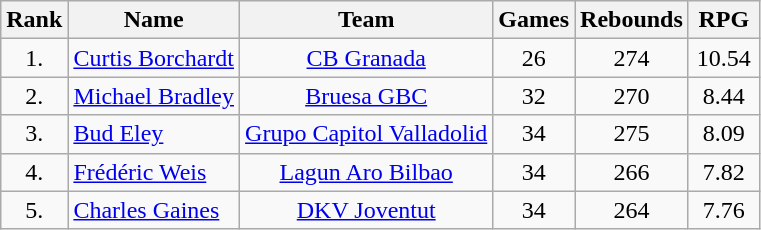<table class="wikitable" style="text-align: center;">
<tr>
<th>Rank</th>
<th>Name</th>
<th>Team</th>
<th>Games</th>
<th>Rebounds</th>
<th width=40>RPG</th>
</tr>
<tr>
<td>1.</td>
<td align="left"> <a href='#'>Curtis Borchardt</a></td>
<td><a href='#'>CB Granada</a></td>
<td>26</td>
<td>274</td>
<td>10.54</td>
</tr>
<tr>
<td>2.</td>
<td align="left"> <a href='#'>Michael Bradley</a></td>
<td><a href='#'>Bruesa GBC</a></td>
<td>32</td>
<td>270</td>
<td>8.44</td>
</tr>
<tr>
<td>3.</td>
<td align="left"> <a href='#'>Bud Eley</a></td>
<td><a href='#'>Grupo Capitol Valladolid</a></td>
<td>34</td>
<td>275</td>
<td>8.09</td>
</tr>
<tr>
<td>4.</td>
<td align="left"> <a href='#'>Frédéric Weis</a></td>
<td><a href='#'>Lagun Aro Bilbao</a></td>
<td>34</td>
<td>266</td>
<td>7.82</td>
</tr>
<tr>
<td>5.</td>
<td align="left"> <a href='#'>Charles Gaines</a></td>
<td><a href='#'>DKV Joventut</a></td>
<td>34</td>
<td>264</td>
<td>7.76</td>
</tr>
</table>
